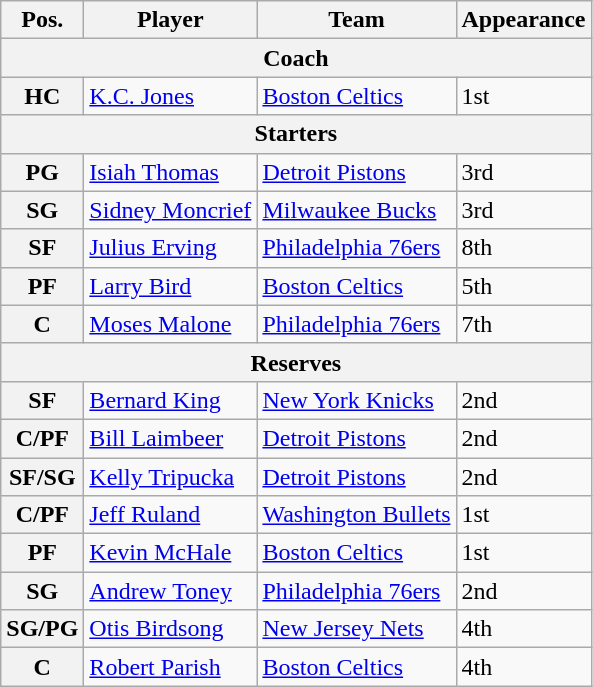<table class="wikitable">
<tr>
<th>Pos.</th>
<th>Player</th>
<th>Team</th>
<th>Appearance</th>
</tr>
<tr>
<th colspan="4">Coach</th>
</tr>
<tr>
<th>HC</th>
<td><a href='#'>K.C. Jones</a></td>
<td><a href='#'>Boston Celtics</a></td>
<td>1st</td>
</tr>
<tr>
<th colspan="4">Starters</th>
</tr>
<tr>
<th>PG</th>
<td><a href='#'>Isiah Thomas</a></td>
<td><a href='#'>Detroit Pistons</a></td>
<td>3rd</td>
</tr>
<tr>
<th>SG</th>
<td><a href='#'>Sidney Moncrief</a></td>
<td><a href='#'>Milwaukee Bucks</a></td>
<td>3rd</td>
</tr>
<tr>
<th>SF</th>
<td><a href='#'>Julius Erving</a></td>
<td><a href='#'>Philadelphia 76ers</a></td>
<td>8th</td>
</tr>
<tr>
<th>PF</th>
<td><a href='#'>Larry Bird</a></td>
<td><a href='#'>Boston Celtics</a></td>
<td>5th</td>
</tr>
<tr>
<th>C</th>
<td><a href='#'>Moses Malone</a></td>
<td><a href='#'>Philadelphia 76ers</a></td>
<td>7th</td>
</tr>
<tr>
<th colspan="4">Reserves</th>
</tr>
<tr>
<th>SF</th>
<td><a href='#'>Bernard King</a></td>
<td><a href='#'>New York Knicks</a></td>
<td>2nd</td>
</tr>
<tr>
<th>C/PF</th>
<td><a href='#'>Bill Laimbeer</a></td>
<td><a href='#'>Detroit Pistons</a></td>
<td>2nd</td>
</tr>
<tr>
<th>SF/SG</th>
<td><a href='#'>Kelly Tripucka</a></td>
<td><a href='#'>Detroit Pistons</a></td>
<td>2nd</td>
</tr>
<tr>
<th>C/PF</th>
<td><a href='#'>Jeff Ruland</a></td>
<td><a href='#'>Washington Bullets</a></td>
<td>1st</td>
</tr>
<tr>
<th>PF</th>
<td><a href='#'>Kevin McHale</a></td>
<td><a href='#'>Boston Celtics</a></td>
<td>1st</td>
</tr>
<tr>
<th>SG</th>
<td><a href='#'>Andrew Toney</a></td>
<td><a href='#'>Philadelphia 76ers</a></td>
<td>2nd</td>
</tr>
<tr>
<th>SG/PG</th>
<td><a href='#'>Otis Birdsong</a></td>
<td><a href='#'>New Jersey Nets</a></td>
<td>4th</td>
</tr>
<tr>
<th>C</th>
<td><a href='#'>Robert Parish</a></td>
<td><a href='#'>Boston Celtics</a></td>
<td>4th</td>
</tr>
</table>
